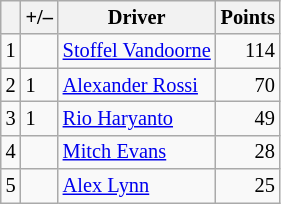<table class="wikitable" style="font-size: 85%;">
<tr>
<th scope="col"></th>
<th scope="col">+/–</th>
<th scope="col">Driver</th>
<th scope="col">Points</th>
</tr>
<tr>
<td>1</td>
<td align="left"></td>
<td> <a href='#'>Stoffel Vandoorne</a></td>
<td align="right">114</td>
</tr>
<tr>
<td>2</td>
<td align="left"> 1</td>
<td> <a href='#'>Alexander Rossi</a></td>
<td align="right">70</td>
</tr>
<tr>
<td>3</td>
<td align="left"> 1</td>
<td> <a href='#'>Rio Haryanto</a></td>
<td align="right">49</td>
</tr>
<tr>
<td>4</td>
<td align="left"></td>
<td> <a href='#'>Mitch Evans</a></td>
<td align="right">28</td>
</tr>
<tr>
<td>5</td>
<td align="left"></td>
<td> <a href='#'>Alex Lynn</a></td>
<td align="right">25</td>
</tr>
</table>
